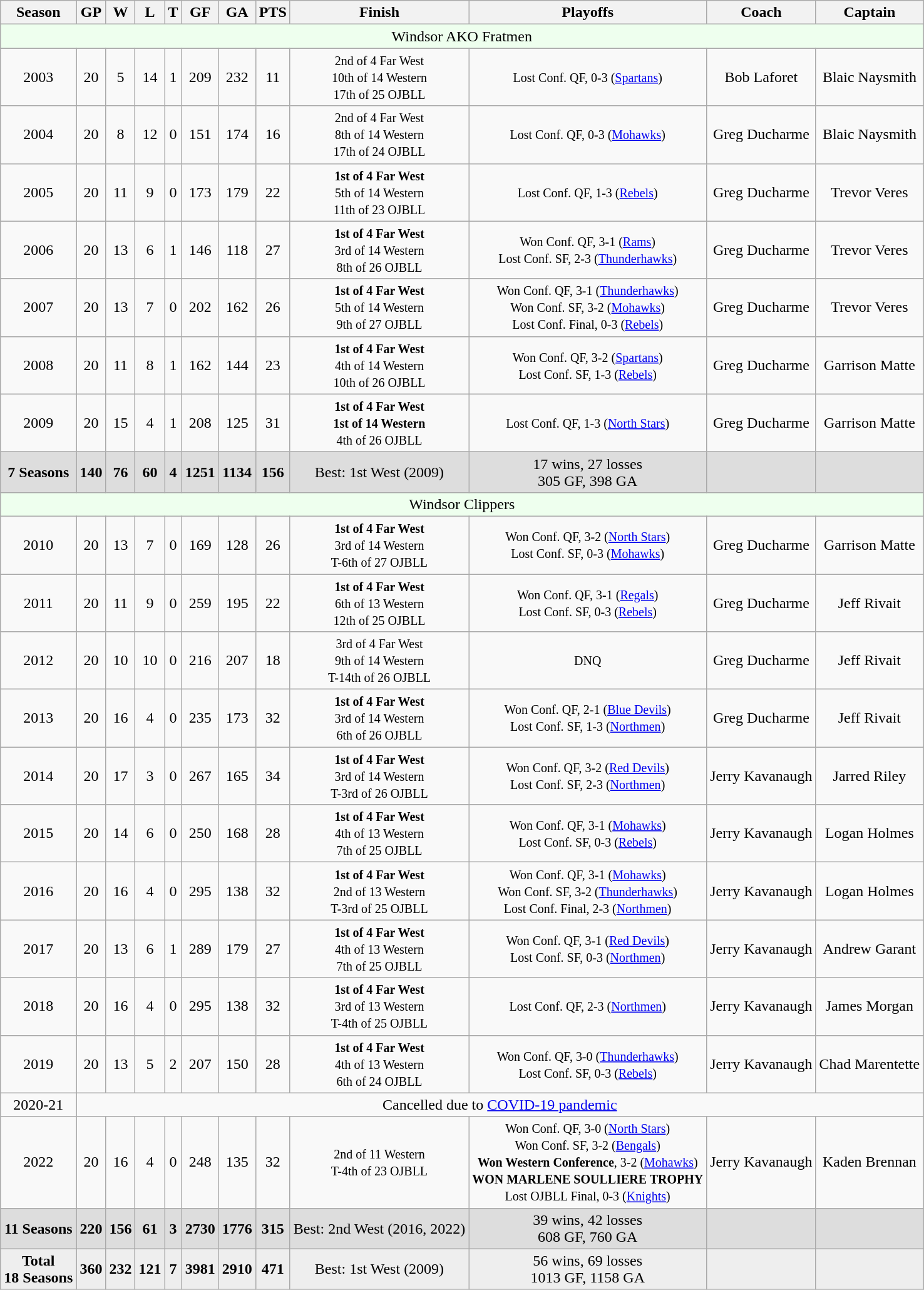<table class="wikitable" style="text-align:center">
<tr>
<th>Season</th>
<th>GP</th>
<th>W</th>
<th>L</th>
<th>T</th>
<th>GF</th>
<th>GA</th>
<th>PTS</th>
<th>Finish</th>
<th>Playoffs</th>
<th>Coach</th>
<th>Captain</th>
</tr>
<tr bgcolor="#eeffee">
<td colspan="13">Windsor AKO Fratmen</td>
</tr>
<tr>
<td>2003</td>
<td>20</td>
<td>5</td>
<td>14</td>
<td>1</td>
<td>209</td>
<td>232</td>
<td>11</td>
<td><small>2nd of 4 Far West<br>10th of 14 Western<br>17th of 25 OJBLL</small></td>
<td><small>Lost Conf. QF, 0-3 (<a href='#'>Spartans</a>)</small></td>
<td>Bob Laforet</td>
<td>Blaic Naysmith</td>
</tr>
<tr>
<td>2004</td>
<td>20</td>
<td>8</td>
<td>12</td>
<td>0</td>
<td>151</td>
<td>174</td>
<td>16</td>
<td><small>2nd of 4 Far West<br>8th of 14 Western<br>17th of 24 OJBLL</small></td>
<td><small>Lost Conf. QF, 0-3 (<a href='#'>Mohawks</a>)</small></td>
<td>Greg Ducharme</td>
<td>Blaic Naysmith</td>
</tr>
<tr>
<td>2005</td>
<td>20</td>
<td>11</td>
<td>9</td>
<td>0</td>
<td>173</td>
<td>179</td>
<td>22</td>
<td><small><strong>1st of 4 Far West</strong><br>5th of 14 Western<br>11th of 23 OJBLL</small></td>
<td><small>Lost Conf. QF, 1-3 (<a href='#'>Rebels</a>)</small></td>
<td>Greg Ducharme</td>
<td>Trevor Veres</td>
</tr>
<tr>
<td>2006</td>
<td>20</td>
<td>13</td>
<td>6</td>
<td>1</td>
<td>146</td>
<td>118</td>
<td>27</td>
<td><small><strong>1st of 4 Far West</strong><br>3rd of 14 Western<br>8th of 26 OJBLL</small></td>
<td><small>Won Conf. QF, 3-1 (<a href='#'>Rams</a>)<br>Lost Conf. SF, 2-3 (<a href='#'>Thunderhawks</a>)</small></td>
<td>Greg Ducharme</td>
<td>Trevor Veres</td>
</tr>
<tr>
<td>2007</td>
<td>20</td>
<td>13</td>
<td>7</td>
<td>0</td>
<td>202</td>
<td>162</td>
<td>26</td>
<td><small><strong>1st of 4 Far West</strong><br>5th of 14 Western<br>9th of 27 OJBLL</small></td>
<td><small>Won Conf. QF, 3-1 (<a href='#'>Thunderhawks</a>)<br>Won Conf. SF, 3-2 (<a href='#'>Mohawks</a>)<br>Lost Conf. Final, 0-3 (<a href='#'>Rebels</a>)</small></td>
<td>Greg Ducharme</td>
<td>Trevor Veres</td>
</tr>
<tr>
<td>2008</td>
<td>20</td>
<td>11</td>
<td>8</td>
<td>1</td>
<td>162</td>
<td>144</td>
<td>23</td>
<td><small><strong>1st of 4 Far West</strong><br>4th of 14 Western<br>10th of 26 OJBLL</small></td>
<td><small>Won Conf. QF, 3-2 (<a href='#'>Spartans</a>)<br>Lost Conf. SF, 1-3 (<a href='#'>Rebels</a>)</small></td>
<td>Greg Ducharme</td>
<td>Garrison Matte</td>
</tr>
<tr>
<td>2009</td>
<td>20</td>
<td>15</td>
<td>4</td>
<td>1</td>
<td>208</td>
<td>125</td>
<td>31</td>
<td><small><strong>1st of 4 Far West</strong><br><strong>1st of 14 Western</strong><br>4th of 26 OJBLL</small></td>
<td><small>Lost Conf. QF, 1-3 (<a href='#'>North Stars</a>)</small></td>
<td>Greg Ducharme</td>
<td>Garrison Matte</td>
</tr>
<tr bgcolor="#dddddd">
<td><strong>7 Seasons</strong></td>
<td><strong>140</strong></td>
<td><strong>76</strong></td>
<td><strong>60</strong></td>
<td><strong>4</strong></td>
<td><strong>1251</strong></td>
<td><strong>1134</strong></td>
<td><strong>156</strong></td>
<td>Best: 1st West (2009)</td>
<td>17 wins, 27 losses<br>305 GF, 398 GA</td>
<td></td>
<td></td>
</tr>
<tr bgcolor="#eeffee">
<td colspan="13">Windsor Clippers</td>
</tr>
<tr>
<td>2010</td>
<td>20</td>
<td>13</td>
<td>7</td>
<td>0</td>
<td>169</td>
<td>128</td>
<td>26</td>
<td><small><strong>1st of 4 Far West</strong><br>3rd of 14 Western<br>T-6th of 27 OJBLL</small></td>
<td><small>Won Conf. QF, 3-2 (<a href='#'>North Stars</a>)<br>Lost Conf. SF, 0-3 (<a href='#'>Mohawks</a>)</small></td>
<td>Greg Ducharme</td>
<td>Garrison Matte</td>
</tr>
<tr>
<td>2011</td>
<td>20</td>
<td>11</td>
<td>9</td>
<td>0</td>
<td>259</td>
<td>195</td>
<td>22</td>
<td><small><strong>1st of 4 Far West</strong><br>6th of 13 Western<br>12th of 25 OJBLL</small></td>
<td><small>Won Conf. QF, 3-1 (<a href='#'>Regals</a>)<br>Lost Conf. SF, 0-3 (<a href='#'>Rebels</a>)</small></td>
<td>Greg Ducharme</td>
<td>Jeff Rivait</td>
</tr>
<tr>
<td>2012</td>
<td>20</td>
<td>10</td>
<td>10</td>
<td>0</td>
<td>216</td>
<td>207</td>
<td>18</td>
<td><small>3rd of 4 Far West<br>9th of 14 Western<br>T-14th of 26 OJBLL</small></td>
<td><small>DNQ</small></td>
<td>Greg Ducharme</td>
<td>Jeff Rivait</td>
</tr>
<tr>
<td>2013</td>
<td>20</td>
<td>16</td>
<td>4</td>
<td>0</td>
<td>235</td>
<td>173</td>
<td>32</td>
<td><small><strong>1st of 4 Far West</strong><br>3rd of 14 Western<br>6th of 26 OJBLL</small></td>
<td><small>Won Conf. QF, 2-1 (<a href='#'>Blue Devils</a>)<br>Lost Conf. SF, 1-3 (<a href='#'>Northmen</a>)</small></td>
<td>Greg Ducharme</td>
<td>Jeff Rivait</td>
</tr>
<tr>
<td>2014</td>
<td>20</td>
<td>17</td>
<td>3</td>
<td>0</td>
<td>267</td>
<td>165</td>
<td>34</td>
<td><small><strong>1st of 4 Far West</strong><br>3rd of 14 Western<br>T-3rd of 26 OJBLL</small></td>
<td><small>Won Conf. QF, 3-2 (<a href='#'>Red Devils</a>)<br>Lost Conf. SF, 2-3 (<a href='#'>Northmen</a>)</small></td>
<td>Jerry Kavanaugh</td>
<td>Jarred Riley</td>
</tr>
<tr>
<td>2015</td>
<td>20</td>
<td>14</td>
<td>6</td>
<td>0</td>
<td>250</td>
<td>168</td>
<td>28</td>
<td><small><strong>1st of 4 Far West</strong><br>4th of 13 Western<br>7th of 25 OJBLL</small></td>
<td><small>Won Conf. QF, 3-1 (<a href='#'>Mohawks</a>)<br>Lost Conf. SF, 0-3 (<a href='#'>Rebels</a>)</small></td>
<td>Jerry Kavanaugh</td>
<td>Logan Holmes</td>
</tr>
<tr>
<td>2016</td>
<td>20</td>
<td>16</td>
<td>4</td>
<td>0</td>
<td>295</td>
<td>138</td>
<td>32</td>
<td><small><strong>1st of 4 Far West</strong><br>2nd of 13 Western<br>T-3rd of 25 OJBLL</small></td>
<td><small>Won Conf. QF, 3-1 (<a href='#'>Mohawks</a>)<br>Won Conf. SF, 3-2 (<a href='#'>Thunderhawks</a>)<br>Lost Conf. Final, 2-3 (<a href='#'>Northmen</a>)</small></td>
<td>Jerry Kavanaugh</td>
<td>Logan Holmes</td>
</tr>
<tr>
<td>2017</td>
<td>20</td>
<td>13</td>
<td>6</td>
<td>1</td>
<td>289</td>
<td>179</td>
<td>27</td>
<td><small><strong>1st of 4 Far West</strong><br>4th of 13 Western<br>7th of 25 OJBLL</small></td>
<td><small>Won Conf. QF, 3-1 (<a href='#'>Red Devils</a>)<br>Lost Conf. SF, 0-3 (<a href='#'>Northmen</a>)</small></td>
<td>Jerry Kavanaugh</td>
<td>Andrew Garant</td>
</tr>
<tr>
<td>2018</td>
<td>20</td>
<td>16</td>
<td>4</td>
<td>0</td>
<td>295</td>
<td>138</td>
<td>32</td>
<td><small><strong>1st of 4 Far West</strong><br>3rd of 13 Western<br>T-4th of 25 OJBLL</small></td>
<td><small>Lost Conf. QF, 2-3 (<a href='#'>Northmen</a>)</small></td>
<td>Jerry Kavanaugh</td>
<td>James Morgan</td>
</tr>
<tr>
<td>2019</td>
<td>20</td>
<td>13</td>
<td>5</td>
<td>2</td>
<td>207</td>
<td>150</td>
<td>28</td>
<td><small><strong>1st of 4 Far West</strong><br>4th of 13 Western<br>6th of 24 OJBLL</small></td>
<td><small>Won Conf. QF, 3-0 (<a href='#'>Thunderhawks</a>)<br>Lost Conf. SF, 0-3 (<a href='#'>Rebels</a>)</small></td>
<td>Jerry Kavanaugh</td>
<td>Chad Marentette</td>
</tr>
<tr>
<td>2020-21</td>
<td colspan="11">Cancelled due to <a href='#'>COVID-19 pandemic</a></td>
</tr>
<tr>
<td>2022</td>
<td>20</td>
<td>16</td>
<td>4</td>
<td>0</td>
<td>248</td>
<td>135</td>
<td>32</td>
<td><small>2nd of 11 Western<br>T-4th of 23 OJBLL</small></td>
<td><small>Won Conf. QF, 3-0 (<a href='#'>North Stars</a>)<br>Won Conf. SF, 3-2 (<a href='#'>Bengals</a>)<br><strong>Won Western Conference</strong>, 3-2 (<a href='#'>Mohawks</a>)<br><strong>WON MARLENE SOULLIERE TROPHY</strong><br>Lost OJBLL Final, 0-3 (<a href='#'>Knights</a>)</small></td>
<td>Jerry Kavanaugh</td>
<td>Kaden Brennan</td>
</tr>
<tr bgcolor="#dddddd">
<td><strong>11 Seasons</strong></td>
<td><strong>220</strong></td>
<td><strong>156</strong></td>
<td><strong>61</strong></td>
<td><strong>3</strong></td>
<td><strong>2730</strong></td>
<td><strong>1776</strong></td>
<td><strong>315</strong></td>
<td>Best: 2nd West (2016, 2022)</td>
<td>39 wins, 42 losses<br>608 GF, 760 GA</td>
<td></td>
<td></td>
</tr>
<tr bgcolor="#eeeeee">
<td><strong>Total<br>18 Seasons</strong></td>
<td><strong>360</strong></td>
<td><strong>232</strong></td>
<td><strong>121</strong></td>
<td><strong>7</strong></td>
<td><strong>3981</strong></td>
<td><strong>2910</strong></td>
<td><strong>471</strong></td>
<td>Best: 1st West (2009)</td>
<td>56 wins, 69 losses<br>1013 GF, 1158 GA</td>
<td></td>
<td></td>
</tr>
</table>
